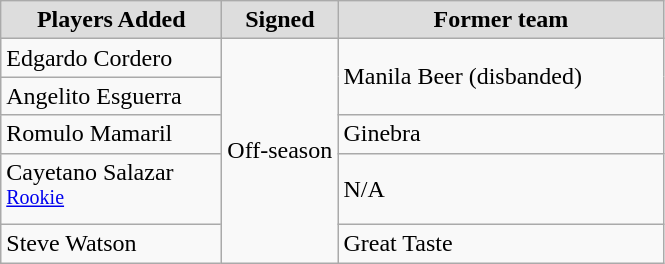<table class="wikitable sortable sortable">
<tr align="center" bgcolor="#dddddd">
<td style="width:140px"><strong>Players Added</strong></td>
<td style="width:70px"><strong>Signed</strong></td>
<td style="width:210px"><strong>Former team</strong></td>
</tr>
<tr>
<td>Edgardo Cordero</td>
<td rowspan="5">Off-season</td>
<td rowspan="2">Manila Beer (disbanded)</td>
</tr>
<tr>
<td>Angelito Esguerra</td>
</tr>
<tr>
<td>Romulo Mamaril</td>
<td>Ginebra</td>
</tr>
<tr>
<td>Cayetano Salazar <sup><a href='#'>Rookie</a></sup></td>
<td>N/A</td>
</tr>
<tr>
<td>Steve Watson</td>
<td>Great Taste</td>
</tr>
</table>
